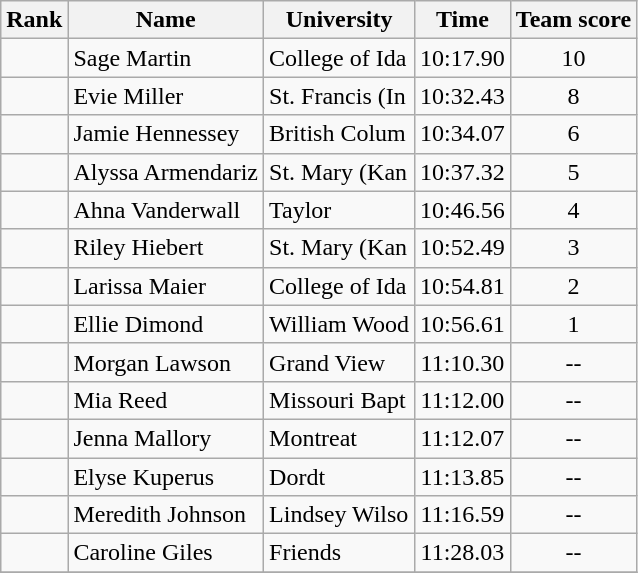<table class="wikitable sortable" style="text-align:center">
<tr>
<th>Rank</th>
<th>Name</th>
<th>University</th>
<th>Time</th>
<th>Team score</th>
</tr>
<tr>
<td></td>
<td align=left>Sage Martin</td>
<td align="left">College of Ida</td>
<td>10:17.90</td>
<td>10</td>
</tr>
<tr>
<td></td>
<td align=left>Evie Miller</td>
<td align="left">St. Francis (In</td>
<td>10:32.43</td>
<td>8</td>
</tr>
<tr>
<td></td>
<td align=left>Jamie Hennessey</td>
<td align="left">British Colum</td>
<td>10:34.07</td>
<td>6</td>
</tr>
<tr>
<td></td>
<td align=left>Alyssa Armendariz</td>
<td align="left">St. Mary (Kan</td>
<td>10:37.32</td>
<td>5</td>
</tr>
<tr>
<td></td>
<td align=left>Ahna Vanderwall</td>
<td align="left">Taylor</td>
<td>10:46.56</td>
<td>4</td>
</tr>
<tr>
<td></td>
<td align=left>Riley Hiebert</td>
<td align="left">St. Mary (Kan</td>
<td>10:52.49</td>
<td>3</td>
</tr>
<tr>
<td></td>
<td align=left>Larissa Maier</td>
<td align="left">College of Ida</td>
<td>10:54.81</td>
<td>2</td>
</tr>
<tr>
<td></td>
<td align=left>Ellie Dimond</td>
<td align="left">William Wood</td>
<td>10:56.61</td>
<td>1</td>
</tr>
<tr>
<td></td>
<td align=left>Morgan Lawson</td>
<td align="left">Grand View</td>
<td>11:10.30</td>
<td>--</td>
</tr>
<tr>
<td></td>
<td align=left>Mia Reed</td>
<td align="left">Missouri Bapt</td>
<td>11:12.00</td>
<td>--</td>
</tr>
<tr>
<td></td>
<td align=left>Jenna Mallory</td>
<td align="left">Montreat</td>
<td>11:12.07</td>
<td>--</td>
</tr>
<tr>
<td></td>
<td align=left>Elyse Kuperus</td>
<td align="left">Dordt</td>
<td>11:13.85</td>
<td>--</td>
</tr>
<tr>
<td></td>
<td align=left>Meredith Johnson</td>
<td align="left">Lindsey Wilso</td>
<td>11:16.59</td>
<td>--</td>
</tr>
<tr>
<td></td>
<td align=left>Caroline Giles</td>
<td align="left">Friends</td>
<td>11:28.03</td>
<td>--</td>
</tr>
<tr>
</tr>
</table>
